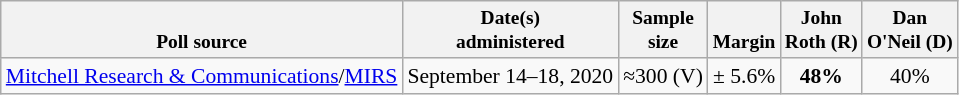<table class="wikitable sortable mw-collapsible autocollapsed" style="font-size:90%;text-align:center;">
<tr valign=bottom style="font-size:90%;">
<th>Poll source</th>
<th data-sort-type="date">Date(s)<br>administered</th>
<th data-sort-type="number">Sample<br>size</th>
<th>Margin<br></th>
<th>John<br>Roth (R)</th>
<th>Dan<br>O'Neil (D)</th>
</tr>
<tr>
<td style="text-align:left;"><a href='#'>Mitchell Research & Communications</a>/<a href='#'>MIRS</a></td>
<td>September 14–18, 2020</td>
<td>≈300 (V)</td>
<td>± 5.6%</td>
<td><strong>48%</strong></td>
<td>40%</td>
</tr>
</table>
